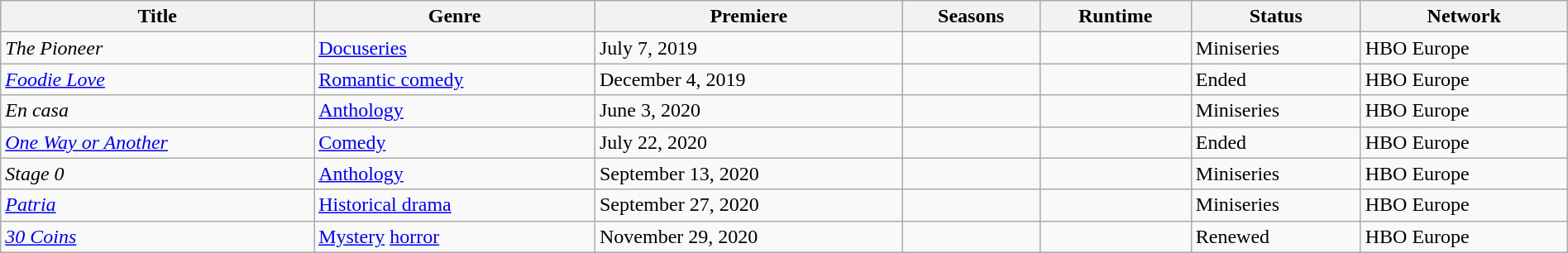<table class="wikitable sortable" style="width:100%">
<tr>
<th>Title</th>
<th>Genre</th>
<th>Premiere</th>
<th>Seasons</th>
<th>Runtime</th>
<th>Status</th>
<th>Network</th>
</tr>
<tr>
<td><em>The Pioneer</em></td>
<td><a href='#'>Docuseries</a></td>
<td>July 7, 2019</td>
<td></td>
<td></td>
<td>Miniseries</td>
<td>HBO Europe</td>
</tr>
<tr>
<td><em><a href='#'>Foodie Love</a></em></td>
<td><a href='#'>Romantic comedy</a></td>
<td>December 4, 2019</td>
<td></td>
<td></td>
<td>Ended</td>
<td>HBO Europe</td>
</tr>
<tr>
<td><em>En casa</em></td>
<td><a href='#'>Anthology</a></td>
<td>June 3, 2020</td>
<td></td>
<td></td>
<td>Miniseries</td>
<td>HBO Europe</td>
</tr>
<tr>
<td><em><a href='#'>One Way or Another</a></em></td>
<td><a href='#'>Comedy</a></td>
<td>July 22, 2020</td>
<td></td>
<td></td>
<td>Ended</td>
<td>HBO Europe</td>
</tr>
<tr>
<td><em>Stage 0</em></td>
<td><a href='#'>Anthology</a></td>
<td>September 13, 2020</td>
<td></td>
<td></td>
<td>Miniseries</td>
<td>HBO Europe</td>
</tr>
<tr>
<td><em><a href='#'>Patria</a></em></td>
<td><a href='#'>Historical drama</a></td>
<td>September 27, 2020</td>
<td></td>
<td></td>
<td>Miniseries</td>
<td>HBO Europe</td>
</tr>
<tr>
<td><em><a href='#'>30 Coins</a></em></td>
<td><a href='#'>Mystery</a> <a href='#'>horror</a></td>
<td>November 29, 2020</td>
<td></td>
<td></td>
<td>Renewed</td>
<td>HBO Europe</td>
</tr>
</table>
